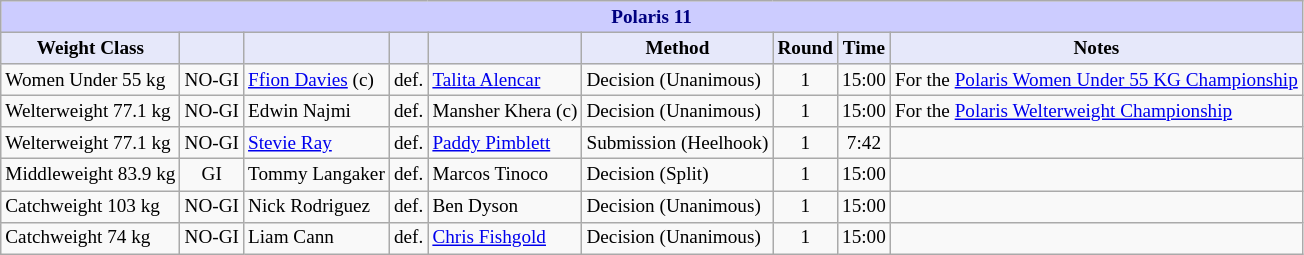<table class="wikitable" style="font-size: 80%;">
<tr>
<th colspan="9" style="background-color: #ccf; color: #000080; text-align: center;"><strong>Polaris 11</strong></th>
</tr>
<tr>
<th colspan="1" style="background-color: #E6E8FA; color: #000000; text-align: center;">Weight Class</th>
<th colspan="1" style="background-color: #E6E8FA; color: #000000; text-align: center;"></th>
<th colspan="1" style="background-color: #E6E8FA; color: #000000; text-align: center;"></th>
<th colspan="1" style="background-color: #E6E8FA; color: #000000; text-align: center;"></th>
<th colspan="1" style="background-color: #E6E8FA; color: #000000; text-align: center;"></th>
<th colspan="1" style="background-color: #E6E8FA; color: #000000; text-align: center;">Method</th>
<th colspan="1" style="background-color: #E6E8FA; color: #000000; text-align: center;">Round</th>
<th colspan="1" style="background-color: #E6E8FA; color: #000000; text-align: center;">Time</th>
<th colspan="1" style="background-color: #E6E8FA; color: #000000; text-align: center;">Notes</th>
</tr>
<tr>
<td>Women Under 55 kg</td>
<td>NO-GI</td>
<td> <a href='#'>Ffion Davies</a> (c)</td>
<td>def.</td>
<td> <a href='#'>Talita Alencar</a></td>
<td>Decision (Unanimous)</td>
<td align=center>1</td>
<td align=center>15:00</td>
<td>For the <a href='#'>Polaris Women Under 55 KG Championship</a></td>
</tr>
<tr>
<td>Welterweight 77.1 kg</td>
<td>NO-GI</td>
<td> Edwin Najmi</td>
<td>def.</td>
<td> Mansher Khera (c)</td>
<td>Decision (Unanimous)</td>
<td align=center>1</td>
<td align=center>15:00</td>
<td>For the <a href='#'>Polaris Welterweight Championship</a></td>
</tr>
<tr>
<td>Welterweight 77.1 kg</td>
<td>NO-GI</td>
<td> <a href='#'>Stevie Ray</a></td>
<td>def.</td>
<td> <a href='#'>Paddy Pimblett</a></td>
<td>Submission (Heelhook)</td>
<td align=center>1</td>
<td align=center>7:42</td>
<td></td>
</tr>
<tr>
<td>Middleweight 83.9 kg</td>
<td align=center>GI</td>
<td> Tommy Langaker</td>
<td>def.</td>
<td> Marcos Tinoco</td>
<td>Decision (Split)</td>
<td align=center>1</td>
<td align=center>15:00</td>
<td></td>
</tr>
<tr>
<td>Catchweight 103 kg</td>
<td>NO-GI</td>
<td> Nick Rodriguez</td>
<td>def.</td>
<td> Ben Dyson</td>
<td>Decision (Unanimous)</td>
<td align=center>1</td>
<td align=center>15:00</td>
<td></td>
</tr>
<tr>
<td>Catchweight 74 kg</td>
<td>NO-GI</td>
<td> Liam Cann</td>
<td>def.</td>
<td> <a href='#'>Chris Fishgold</a></td>
<td>Decision (Unanimous)</td>
<td align=center>1</td>
<td align=center>15:00</td>
<td></td>
</tr>
</table>
